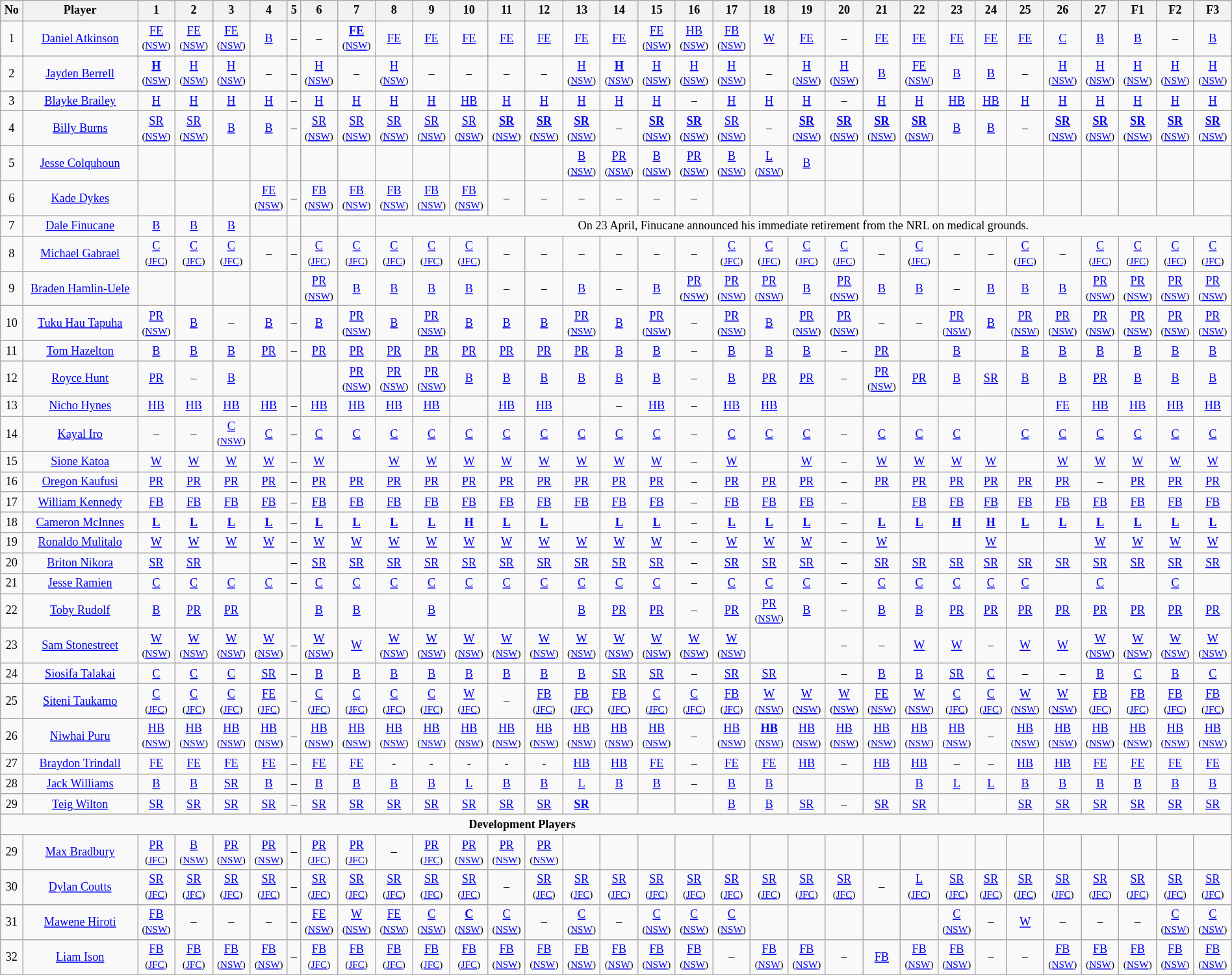<table class="wikitable" style="font-size:76%; width:100%; text-align: center;">
<tr>
<th>No</th>
<th>Player</th>
<th>1</th>
<th>2</th>
<th>3</th>
<th>4</th>
<th>5</th>
<th>6</th>
<th>7</th>
<th>8</th>
<th>9</th>
<th>10</th>
<th>11</th>
<th>12</th>
<th>13</th>
<th>14</th>
<th>15</th>
<th>16</th>
<th>17</th>
<th>18</th>
<th>19</th>
<th>20</th>
<th>21</th>
<th>22</th>
<th>23</th>
<th>24</th>
<th>25</th>
<th>26</th>
<th>27</th>
<th>F1</th>
<th>F2</th>
<th>F3</th>
</tr>
<tr>
<td>1</td>
<td><a href='#'>Daniel Atkinson</a></td>
<td><a href='#'>FE</a><br><small>(<a href='#'>NSW</a>)</small></td>
<td><a href='#'>FE</a><br><small>(<a href='#'>NSW</a>)</small></td>
<td><a href='#'>FE</a><br><small>(<a href='#'>NSW</a>)</small></td>
<td><a href='#'>B</a></td>
<td>–</td>
<td>–</td>
<td><a href='#'><strong>FE</strong></a><br><small>(<a href='#'>NSW</a>)</small></td>
<td><a href='#'>FE</a></td>
<td><a href='#'>FE</a></td>
<td><a href='#'>FE</a></td>
<td><a href='#'>FE</a></td>
<td><a href='#'>FE</a></td>
<td><a href='#'>FE</a></td>
<td><a href='#'>FE</a></td>
<td><a href='#'>FE</a><br><small>(<a href='#'>NSW</a>)</small></td>
<td><a href='#'>HB</a><br><small>(<a href='#'>NSW</a>)</small></td>
<td><a href='#'>FB</a><br><small>(<a href='#'>NSW</a>)</small></td>
<td><a href='#'>W</a></td>
<td><a href='#'>FE</a></td>
<td>–</td>
<td><a href='#'>FE</a></td>
<td><a href='#'>FE</a></td>
<td><a href='#'>FE</a></td>
<td><a href='#'>FE</a></td>
<td><a href='#'>FE</a></td>
<td><a href='#'>C</a></td>
<td><a href='#'>B</a></td>
<td><a href='#'>B</a></td>
<td>–</td>
<td><a href='#'>B</a></td>
</tr>
<tr>
<td>2</td>
<td><a href='#'>Jayden Berrell</a></td>
<td><strong><a href='#'>H</a></strong><br><small>(<a href='#'>NSW</a>)</small></td>
<td><a href='#'>H</a><br><small>(<a href='#'>NSW</a>)</small></td>
<td><a href='#'>H</a><br><small>(<a href='#'>NSW</a>)</small></td>
<td>–</td>
<td>–</td>
<td><a href='#'>H</a><br><small>(<a href='#'>NSW</a>)</small></td>
<td>–</td>
<td><a href='#'>H</a><br><small>(<a href='#'>NSW</a>)</small></td>
<td>–</td>
<td>–</td>
<td>–</td>
<td>–</td>
<td><a href='#'>H</a><br><small>(<a href='#'>NSW</a>)</small></td>
<td><a href='#'><strong>H</strong></a><br><small>(<a href='#'>NSW</a>)</small></td>
<td><a href='#'>H</a><br><small>(<a href='#'>NSW</a>)</small></td>
<td><a href='#'>H</a><br><small>(<a href='#'>NSW</a>)</small></td>
<td><a href='#'>H</a><br><small>(<a href='#'>NSW</a>)</small></td>
<td>–</td>
<td><a href='#'>H</a><br><small>(<a href='#'>NSW</a>)</small></td>
<td><a href='#'>H</a><br><small>(<a href='#'>NSW</a>)</small></td>
<td><a href='#'>B</a></td>
<td><a href='#'>FE</a><br><small>(<a href='#'>NSW</a>)</small></td>
<td><a href='#'>B</a></td>
<td><a href='#'>B</a></td>
<td>–</td>
<td><a href='#'>H</a><br><small>(<a href='#'>NSW</a>)</small></td>
<td><a href='#'>H</a><br><small>(<a href='#'>NSW</a>)</small></td>
<td><a href='#'>H</a><br><small>(<a href='#'>NSW</a>)</small></td>
<td><a href='#'>H</a><br><small>(<a href='#'>NSW</a>)</small></td>
<td><a href='#'>H</a><br><small>(<a href='#'>NSW</a>)</small></td>
</tr>
<tr>
<td>3</td>
<td><a href='#'>Blayke Brailey</a></td>
<td><a href='#'>H</a></td>
<td><a href='#'>H</a></td>
<td><a href='#'>H</a></td>
<td><a href='#'>H</a></td>
<td>–</td>
<td><a href='#'>H</a></td>
<td><a href='#'>H</a></td>
<td><a href='#'>H</a></td>
<td><a href='#'>H</a></td>
<td><a href='#'>HB</a></td>
<td><a href='#'>H</a></td>
<td><a href='#'>H</a></td>
<td><a href='#'>H</a></td>
<td><a href='#'>H</a></td>
<td><a href='#'>H</a></td>
<td>–</td>
<td><a href='#'>H</a></td>
<td><a href='#'>H</a></td>
<td><a href='#'>H</a></td>
<td>–</td>
<td><a href='#'>H</a></td>
<td><a href='#'>H</a></td>
<td><a href='#'>HB</a></td>
<td><a href='#'>HB</a></td>
<td><a href='#'>H</a></td>
<td><a href='#'>H</a></td>
<td><a href='#'>H</a></td>
<td><a href='#'>H</a></td>
<td><a href='#'>H</a></td>
<td><a href='#'>H</a></td>
</tr>
<tr>
<td>4</td>
<td><a href='#'>Billy Burns</a></td>
<td><a href='#'>SR</a><br><small>(<a href='#'>NSW</a>)</small></td>
<td><a href='#'>SR</a><br><small>(<a href='#'>NSW</a>)</small></td>
<td><a href='#'>B</a></td>
<td><a href='#'>B</a></td>
<td>–</td>
<td><a href='#'>SR</a><br><small>(<a href='#'>NSW</a>)</small></td>
<td><a href='#'>SR</a><br><small>(<a href='#'>NSW</a>)</small></td>
<td><a href='#'>SR</a><br><small>(<a href='#'>NSW</a>)</small></td>
<td><a href='#'>SR</a><br><small>(<a href='#'>NSW</a>)</small></td>
<td><a href='#'>SR</a><br><small>(<a href='#'>NSW</a>)</small></td>
<td><a href='#'><strong>SR</strong></a><br><small>(<a href='#'>NSW</a>)</small></td>
<td><a href='#'><strong>SR</strong></a><br><small>(<a href='#'>NSW</a>)</small></td>
<td><a href='#'><strong>SR</strong></a><br><small>(<a href='#'>NSW</a>)</small></td>
<td>–</td>
<td><a href='#'><strong>SR</strong></a><br><small>(<a href='#'>NSW</a>)</small></td>
<td><a href='#'><strong>SR</strong></a><br><small>(<a href='#'>NSW</a>)</small></td>
<td><a href='#'>SR</a><br><small>(<a href='#'>NSW</a>)</small></td>
<td>–</td>
<td><a href='#'><strong>SR</strong></a><br><small>(<a href='#'>NSW</a>)</small></td>
<td><a href='#'><strong>SR</strong></a><br><small>(<a href='#'>NSW</a>)</small></td>
<td><a href='#'><strong>SR</strong></a><br><small>(<a href='#'>NSW</a>)</small></td>
<td><a href='#'><strong>SR</strong></a><br><small>(<a href='#'>NSW</a>)</small></td>
<td><a href='#'>B</a></td>
<td><a href='#'>B</a></td>
<td>–</td>
<td><a href='#'><strong>SR</strong></a><br><small>(<a href='#'>NSW</a>)</small></td>
<td><a href='#'><strong>SR</strong></a><br><small>(<a href='#'>NSW</a>)</small></td>
<td><a href='#'><strong>SR</strong></a><br><small>(<a href='#'>NSW</a>)</small></td>
<td><a href='#'><strong>SR</strong></a><br><small>(<a href='#'>NSW</a>)</small></td>
<td><a href='#'><strong>SR</strong></a><br><small>(<a href='#'>NSW</a>)</small></td>
</tr>
<tr>
<td>5</td>
<td><a href='#'>Jesse Colquhoun</a></td>
<td></td>
<td></td>
<td></td>
<td></td>
<td></td>
<td></td>
<td></td>
<td></td>
<td></td>
<td></td>
<td></td>
<td></td>
<td><a href='#'>B</a><br><small>(<a href='#'>NSW</a>)</small></td>
<td><a href='#'>PR</a><br><small>(<a href='#'>NSW</a>)</small></td>
<td><a href='#'>B</a><br><small>(<a href='#'>NSW</a>)</small></td>
<td><a href='#'>PR</a><br><small>(<a href='#'>NSW</a>)</small></td>
<td><a href='#'>B</a><br><small>(<a href='#'>NSW</a>)</small></td>
<td><a href='#'>L</a><br><small>(<a href='#'>NSW</a>)</small></td>
<td><a href='#'>B</a></td>
<td></td>
<td></td>
<td></td>
<td></td>
<td></td>
<td></td>
<td></td>
<td></td>
<td></td>
<td></td>
<td></td>
</tr>
<tr>
<td>6</td>
<td><a href='#'>Kade Dykes</a></td>
<td></td>
<td></td>
<td></td>
<td><a href='#'>FE</a><br><small>(<a href='#'>NSW</a>)</small></td>
<td>–</td>
<td><a href='#'>FB</a><br><small>(<a href='#'>NSW</a>)</small></td>
<td><a href='#'>FB</a><br><small>(<a href='#'>NSW</a>)</small></td>
<td><a href='#'>FB</a><br><small>(<a href='#'>NSW</a>)</small></td>
<td><a href='#'>FB</a><br><small>(<a href='#'>NSW</a>)</small></td>
<td><a href='#'>FB</a><br><small>(<a href='#'>NSW</a>)</small></td>
<td>–</td>
<td>–</td>
<td>–</td>
<td>–</td>
<td>–</td>
<td>–</td>
<td></td>
<td></td>
<td></td>
<td></td>
<td></td>
<td></td>
<td></td>
<td></td>
<td></td>
<td></td>
<td></td>
<td></td>
<td></td>
<td></td>
</tr>
<tr>
<td>7</td>
<td><a href='#'>Dale Finucane</a></td>
<td><a href='#'>B</a></td>
<td><a href='#'>B</a></td>
<td><a href='#'>B</a></td>
<td></td>
<td></td>
<td></td>
<td></td>
<td colspan="23">On 23 April, Finucane announced his immediate retirement from the NRL on medical grounds.</td>
</tr>
<tr>
<td>8</td>
<td><a href='#'>Michael Gabrael</a></td>
<td><a href='#'>C</a><br><small>(<a href='#'>JFC</a>)</small></td>
<td><a href='#'>C</a><br><small>(<a href='#'>JFC</a>)</small></td>
<td><a href='#'>C</a><br><small>(<a href='#'>JFC</a>)</small></td>
<td>–</td>
<td>–</td>
<td><a href='#'>C</a><br><small>(<a href='#'>JFC</a>)</small></td>
<td><a href='#'>C</a><br><small>(<a href='#'>JFC</a>)</small></td>
<td><a href='#'>C</a><br><small>(<a href='#'>JFC</a>)</small></td>
<td><a href='#'>C</a><br><small>(<a href='#'>JFC</a>)</small></td>
<td><a href='#'>C</a><br><small>(<a href='#'>JFC</a>)</small></td>
<td>–</td>
<td>–</td>
<td>–</td>
<td>–</td>
<td>–</td>
<td>–</td>
<td><a href='#'>C</a><br><small>(<a href='#'>JFC</a>)</small></td>
<td><a href='#'>C</a><br><small>(<a href='#'>JFC</a>)</small></td>
<td><a href='#'>C</a><br><small>(<a href='#'>JFC</a>)</small></td>
<td><a href='#'>C</a><br><small>(<a href='#'>JFC</a>)</small></td>
<td>–</td>
<td><a href='#'>C</a><br><small>(<a href='#'>JFC</a>)</small></td>
<td>–</td>
<td>–</td>
<td><a href='#'>C</a><br><small>(<a href='#'>JFC</a>)</small></td>
<td>–</td>
<td><a href='#'>C</a><br><small>(<a href='#'>JFC</a>)</small></td>
<td><a href='#'>C</a><br><small>(<a href='#'>JFC</a>)</small></td>
<td><a href='#'>C</a><br><small>(<a href='#'>JFC</a>)</small></td>
<td><a href='#'>C</a><br><small>(<a href='#'>JFC</a>)</small></td>
</tr>
<tr>
<td>9</td>
<td><a href='#'>Braden Hamlin-Uele</a></td>
<td></td>
<td></td>
<td></td>
<td></td>
<td></td>
<td><a href='#'>PR</a><br><small>(<a href='#'>NSW</a>)</small></td>
<td><a href='#'>B</a></td>
<td><a href='#'>B</a></td>
<td><a href='#'>B</a></td>
<td><a href='#'>B</a></td>
<td>–</td>
<td>–</td>
<td><a href='#'>B</a></td>
<td>–</td>
<td><a href='#'>B</a></td>
<td><a href='#'>PR</a><br><small>(<a href='#'>NSW</a>)</small></td>
<td><a href='#'>PR</a><br><small>(<a href='#'>NSW</a>)</small></td>
<td><a href='#'>PR</a><br><small>(<a href='#'>NSW</a>)</small></td>
<td><a href='#'>B</a></td>
<td><a href='#'>PR</a><br><small>(<a href='#'>NSW</a>)</small></td>
<td><a href='#'>B</a></td>
<td><a href='#'>B</a></td>
<td>–</td>
<td><a href='#'>B</a></td>
<td><a href='#'>B</a></td>
<td><a href='#'>B</a></td>
<td><a href='#'>PR</a><br><small>(<a href='#'>NSW</a>)</small></td>
<td><a href='#'>PR</a><br><small>(<a href='#'>NSW</a>)</small></td>
<td><a href='#'>PR</a><br><small>(<a href='#'>NSW</a>)</small></td>
<td><a href='#'>PR</a><br><small>(<a href='#'>NSW</a>)</small></td>
</tr>
<tr>
<td>10</td>
<td><a href='#'>Tuku Hau Tapuha</a></td>
<td><a href='#'>PR</a><br><small>(<a href='#'>NSW</a>)</small></td>
<td><a href='#'>B</a></td>
<td>–</td>
<td><a href='#'>B</a></td>
<td>–</td>
<td><a href='#'>B</a></td>
<td><a href='#'>PR</a><br><small>(<a href='#'>NSW</a>)</small></td>
<td><a href='#'>B</a></td>
<td><a href='#'>PR</a><br><small>(<a href='#'>NSW</a>)</small></td>
<td><a href='#'>B</a></td>
<td><a href='#'>B</a></td>
<td><a href='#'>B</a></td>
<td><a href='#'>PR</a><br><small>(<a href='#'>NSW</a>)</small></td>
<td><a href='#'>B</a></td>
<td><a href='#'>PR</a><br><small>(<a href='#'>NSW</a>)</small></td>
<td>–</td>
<td><a href='#'>PR</a><br><small>(<a href='#'>NSW</a>)</small></td>
<td><a href='#'>B</a></td>
<td><a href='#'>PR</a><br><small>(<a href='#'>NSW</a>)</small></td>
<td><a href='#'>PR</a><br><small>(<a href='#'>NSW</a>)</small></td>
<td>–</td>
<td>–</td>
<td><a href='#'>PR</a><br><small>(<a href='#'>NSW</a>)</small></td>
<td><a href='#'>B</a></td>
<td><a href='#'>PR</a><br><small>(<a href='#'>NSW</a>)</small></td>
<td><a href='#'>PR</a><br><small>(<a href='#'>NSW</a>)</small></td>
<td><a href='#'>PR</a><br><small>(<a href='#'>NSW</a>)</small></td>
<td><a href='#'>PR</a><br><small>(<a href='#'>NSW</a>)</small></td>
<td><a href='#'>PR</a><br><small>(<a href='#'>NSW</a>)</small></td>
<td><a href='#'>PR</a><br><small>(<a href='#'>NSW</a>)</small></td>
</tr>
<tr>
<td>11</td>
<td><a href='#'>Tom Hazelton</a></td>
<td><a href='#'>B</a></td>
<td><a href='#'>B</a></td>
<td><a href='#'>B</a></td>
<td><a href='#'>PR</a></td>
<td>–</td>
<td><a href='#'>PR</a></td>
<td><a href='#'>PR</a></td>
<td><a href='#'>PR</a></td>
<td><a href='#'>PR</a></td>
<td><a href='#'>PR</a></td>
<td><a href='#'>PR</a></td>
<td><a href='#'>PR</a></td>
<td><a href='#'>PR</a></td>
<td><a href='#'>B</a></td>
<td><a href='#'>B</a></td>
<td>–</td>
<td><a href='#'>B</a></td>
<td><a href='#'>B</a></td>
<td><a href='#'>B</a></td>
<td>–</td>
<td><a href='#'>PR</a></td>
<td></td>
<td><a href='#'>B</a></td>
<td></td>
<td><a href='#'>B</a></td>
<td><a href='#'>B</a></td>
<td><a href='#'>B</a></td>
<td><a href='#'>B</a></td>
<td><a href='#'>B</a></td>
<td><a href='#'>B</a></td>
</tr>
<tr>
<td>12</td>
<td><a href='#'>Royce Hunt</a></td>
<td><a href='#'>PR</a></td>
<td>–</td>
<td><a href='#'>B</a></td>
<td></td>
<td></td>
<td></td>
<td><a href='#'>PR</a><br><small>(<a href='#'>NSW</a>)</small></td>
<td><a href='#'>PR</a><br><small>(<a href='#'>NSW</a>)</small></td>
<td><a href='#'>PR</a><br><small>(<a href='#'>NSW</a>)</small></td>
<td><a href='#'>B</a></td>
<td><a href='#'>B</a></td>
<td><a href='#'>B</a></td>
<td><a href='#'>B</a></td>
<td><a href='#'>B</a></td>
<td><a href='#'>B</a></td>
<td>–</td>
<td><a href='#'>B</a></td>
<td><a href='#'>PR</a></td>
<td><a href='#'>PR</a></td>
<td>–</td>
<td><a href='#'>PR</a><br><small>(<a href='#'>NSW</a>)</small></td>
<td><a href='#'>PR</a></td>
<td><a href='#'>B</a></td>
<td><a href='#'>SR</a></td>
<td><a href='#'>B</a></td>
<td><a href='#'>B</a></td>
<td><a href='#'>PR</a></td>
<td><a href='#'>B</a></td>
<td><a href='#'>B</a></td>
<td><a href='#'>B</a></td>
</tr>
<tr>
<td>13</td>
<td><a href='#'>Nicho Hynes</a></td>
<td><a href='#'>HB</a></td>
<td><a href='#'>HB</a></td>
<td><a href='#'>HB</a></td>
<td><a href='#'>HB</a></td>
<td>–</td>
<td><a href='#'>HB</a></td>
<td><a href='#'>HB</a></td>
<td><a href='#'>HB</a></td>
<td><a href='#'>HB</a></td>
<td></td>
<td><a href='#'>HB</a></td>
<td><a href='#'>HB</a></td>
<td></td>
<td>–</td>
<td><a href='#'>HB</a></td>
<td>–</td>
<td><a href='#'>HB</a></td>
<td><a href='#'>HB</a></td>
<td></td>
<td></td>
<td></td>
<td></td>
<td></td>
<td></td>
<td></td>
<td><a href='#'>FE</a></td>
<td><a href='#'>HB</a></td>
<td><a href='#'>HB</a></td>
<td><a href='#'>HB</a></td>
<td><a href='#'>HB</a></td>
</tr>
<tr>
<td>14</td>
<td><a href='#'>Kayal Iro</a></td>
<td>–</td>
<td>–</td>
<td><a href='#'>C</a><br><small>(<a href='#'>NSW</a>)</small></td>
<td><a href='#'>C</a></td>
<td>–</td>
<td><a href='#'>C</a></td>
<td><a href='#'>C</a></td>
<td><a href='#'>C</a></td>
<td><a href='#'>C</a></td>
<td><a href='#'>C</a></td>
<td><a href='#'>C</a></td>
<td><a href='#'>C</a></td>
<td><a href='#'>C</a></td>
<td><a href='#'>C</a></td>
<td><a href='#'>C</a></td>
<td>–</td>
<td><a href='#'>C</a></td>
<td><a href='#'>C</a></td>
<td><a href='#'>C</a></td>
<td>–</td>
<td><a href='#'>C</a></td>
<td><a href='#'>C</a></td>
<td><a href='#'>C</a></td>
<td></td>
<td><a href='#'>C</a></td>
<td><a href='#'>C</a></td>
<td><a href='#'>C</a></td>
<td><a href='#'>C</a></td>
<td><a href='#'>C</a></td>
<td><a href='#'>C</a></td>
</tr>
<tr>
<td>15</td>
<td><a href='#'>Sione Katoa</a></td>
<td><a href='#'>W</a></td>
<td><a href='#'>W</a></td>
<td><a href='#'>W</a></td>
<td><a href='#'>W</a></td>
<td>–</td>
<td><a href='#'>W</a></td>
<td></td>
<td><a href='#'>W</a></td>
<td><a href='#'>W</a></td>
<td><a href='#'>W</a></td>
<td><a href='#'>W</a></td>
<td><a href='#'>W</a></td>
<td><a href='#'>W</a></td>
<td><a href='#'>W</a></td>
<td><a href='#'>W</a></td>
<td>–</td>
<td><a href='#'>W</a></td>
<td></td>
<td><a href='#'>W</a></td>
<td>–</td>
<td><a href='#'>W</a></td>
<td><a href='#'>W</a></td>
<td><a href='#'>W</a></td>
<td><a href='#'>W</a></td>
<td></td>
<td><a href='#'>W</a></td>
<td><a href='#'>W</a></td>
<td><a href='#'>W</a></td>
<td><a href='#'>W</a></td>
<td><a href='#'>W</a></td>
</tr>
<tr>
<td>16</td>
<td><a href='#'>Oregon Kaufusi</a></td>
<td><a href='#'>PR</a></td>
<td><a href='#'>PR</a></td>
<td><a href='#'>PR</a></td>
<td><a href='#'>PR</a></td>
<td>–</td>
<td><a href='#'>PR</a></td>
<td><a href='#'>PR</a></td>
<td><a href='#'>PR</a></td>
<td><a href='#'>PR</a></td>
<td><a href='#'>PR</a></td>
<td><a href='#'>PR</a></td>
<td><a href='#'>PR</a></td>
<td><a href='#'>PR</a></td>
<td><a href='#'>PR</a></td>
<td><a href='#'>PR</a></td>
<td>–</td>
<td><a href='#'>PR</a></td>
<td><a href='#'>PR</a></td>
<td><a href='#'>PR</a></td>
<td>–</td>
<td><a href='#'>PR</a></td>
<td><a href='#'>PR</a></td>
<td><a href='#'>PR</a></td>
<td><a href='#'>PR</a></td>
<td><a href='#'>PR</a></td>
<td><a href='#'>PR</a></td>
<td>–</td>
<td><a href='#'>PR</a></td>
<td><a href='#'>PR</a></td>
<td><a href='#'>PR</a></td>
</tr>
<tr>
<td>17</td>
<td><a href='#'>William Kennedy</a></td>
<td><a href='#'>FB</a></td>
<td><a href='#'>FB</a></td>
<td><a href='#'>FB</a></td>
<td><a href='#'>FB</a></td>
<td>–</td>
<td><a href='#'>FB</a></td>
<td><a href='#'>FB</a></td>
<td><a href='#'>FB</a></td>
<td><a href='#'>FB</a></td>
<td><a href='#'>FB</a></td>
<td><a href='#'>FB</a></td>
<td><a href='#'>FB</a></td>
<td><a href='#'>FB</a></td>
<td><a href='#'>FB</a></td>
<td><a href='#'>FB</a></td>
<td>–</td>
<td><a href='#'>FB</a></td>
<td><a href='#'>FB</a></td>
<td><a href='#'>FB</a></td>
<td>–</td>
<td></td>
<td><a href='#'>FB</a></td>
<td><a href='#'>FB</a></td>
<td><a href='#'>FB</a></td>
<td><a href='#'>FB</a></td>
<td><a href='#'>FB</a></td>
<td><a href='#'>FB</a></td>
<td><a href='#'>FB</a></td>
<td><a href='#'>FB</a></td>
<td><a href='#'>FB</a></td>
</tr>
<tr>
<td>18</td>
<td><a href='#'>Cameron McInnes</a></td>
<td><a href='#'><strong>L</strong></a></td>
<td><a href='#'><strong>L</strong></a></td>
<td><a href='#'><strong>L</strong></a></td>
<td><a href='#'><strong>L</strong></a></td>
<td>–</td>
<td><a href='#'><strong>L</strong></a></td>
<td><a href='#'><strong>L</strong></a></td>
<td><a href='#'><strong>L</strong></a></td>
<td><a href='#'><strong>L</strong></a></td>
<td><a href='#'><strong>H</strong></a></td>
<td><a href='#'><strong>L</strong></a></td>
<td><a href='#'><strong>L</strong></a></td>
<td></td>
<td><a href='#'><strong>L</strong></a></td>
<td><a href='#'><strong>L</strong></a></td>
<td>–</td>
<td><a href='#'><strong>L</strong></a></td>
<td><a href='#'><strong>L</strong></a></td>
<td><a href='#'><strong>L</strong></a></td>
<td>–</td>
<td><a href='#'><strong>L</strong></a></td>
<td><a href='#'><strong>L</strong></a></td>
<td><a href='#'><strong>H</strong></a></td>
<td><a href='#'><strong>H</strong></a></td>
<td><a href='#'><strong>L</strong></a></td>
<td><a href='#'><strong>L</strong></a></td>
<td><a href='#'><strong>L</strong></a></td>
<td><a href='#'><strong>L</strong></a></td>
<td><a href='#'><strong>L</strong></a></td>
<td><a href='#'><strong>L</strong></a></td>
</tr>
<tr>
<td>19</td>
<td><a href='#'>Ronaldo Mulitalo</a></td>
<td><a href='#'>W</a></td>
<td><a href='#'>W</a></td>
<td><a href='#'>W</a></td>
<td><a href='#'>W</a></td>
<td>–</td>
<td><a href='#'>W</a></td>
<td><a href='#'>W</a></td>
<td><a href='#'>W</a></td>
<td><a href='#'>W</a></td>
<td><a href='#'>W</a></td>
<td><a href='#'>W</a></td>
<td><a href='#'>W</a></td>
<td><a href='#'>W</a></td>
<td><a href='#'>W</a></td>
<td><a href='#'>W</a></td>
<td>–</td>
<td><a href='#'>W</a></td>
<td><a href='#'>W</a></td>
<td><a href='#'>W</a></td>
<td>–</td>
<td><a href='#'>W</a></td>
<td></td>
<td></td>
<td><a href='#'>W</a></td>
<td></td>
<td></td>
<td><a href='#'>W</a></td>
<td><a href='#'>W</a></td>
<td><a href='#'>W</a></td>
<td><a href='#'>W</a></td>
</tr>
<tr>
<td>20</td>
<td><a href='#'>Briton Nikora</a></td>
<td><a href='#'>SR</a></td>
<td><a href='#'>SR</a></td>
<td></td>
<td></td>
<td>–</td>
<td><a href='#'>SR</a></td>
<td><a href='#'>SR</a></td>
<td><a href='#'>SR</a></td>
<td><a href='#'>SR</a></td>
<td><a href='#'>SR</a></td>
<td><a href='#'>SR</a></td>
<td><a href='#'>SR</a></td>
<td><a href='#'>SR</a></td>
<td><a href='#'>SR</a></td>
<td><a href='#'>SR</a></td>
<td>–</td>
<td><a href='#'>SR</a></td>
<td><a href='#'>SR</a></td>
<td><a href='#'>SR</a></td>
<td>–</td>
<td><a href='#'>SR</a></td>
<td><a href='#'>SR</a></td>
<td><a href='#'>SR</a></td>
<td><a href='#'>SR</a></td>
<td><a href='#'>SR</a></td>
<td><a href='#'>SR</a></td>
<td><a href='#'>SR</a></td>
<td><a href='#'>SR</a></td>
<td><a href='#'>SR</a></td>
<td><a href='#'>SR</a></td>
</tr>
<tr>
<td>21</td>
<td><a href='#'>Jesse Ramien</a></td>
<td><a href='#'>C</a></td>
<td><a href='#'>C</a></td>
<td><a href='#'>C</a></td>
<td><a href='#'>C</a></td>
<td>–</td>
<td><a href='#'>C</a></td>
<td><a href='#'>C</a></td>
<td><a href='#'>C</a></td>
<td><a href='#'>C</a></td>
<td><a href='#'>C</a></td>
<td><a href='#'>C</a></td>
<td><a href='#'>C</a></td>
<td><a href='#'>C</a></td>
<td><a href='#'>C</a></td>
<td><a href='#'>C</a></td>
<td>–</td>
<td><a href='#'>C</a></td>
<td><a href='#'>C</a></td>
<td><a href='#'>C</a></td>
<td>–</td>
<td><a href='#'>C</a></td>
<td><a href='#'>C</a></td>
<td><a href='#'>C</a></td>
<td><a href='#'>C</a></td>
<td><a href='#'>C</a></td>
<td></td>
<td><a href='#'>C</a></td>
<td></td>
<td><a href='#'>C</a></td>
<td></td>
</tr>
<tr>
<td>22</td>
<td><a href='#'>Toby Rudolf</a></td>
<td><a href='#'>B</a></td>
<td><a href='#'>PR</a></td>
<td><a href='#'>PR</a></td>
<td></td>
<td></td>
<td><a href='#'>B</a></td>
<td><a href='#'>B</a></td>
<td></td>
<td><a href='#'>B</a></td>
<td></td>
<td></td>
<td></td>
<td><a href='#'>B</a></td>
<td><a href='#'>PR</a></td>
<td><a href='#'>PR</a></td>
<td>–</td>
<td><a href='#'>PR</a></td>
<td><a href='#'>PR</a><br><small>(<a href='#'>NSW</a>)</small></td>
<td><a href='#'>B</a></td>
<td>–</td>
<td><a href='#'>B</a></td>
<td><a href='#'>B</a></td>
<td><a href='#'>PR</a></td>
<td><a href='#'>PR</a></td>
<td><a href='#'>PR</a></td>
<td><a href='#'>PR</a></td>
<td><a href='#'>PR</a></td>
<td><a href='#'>PR</a></td>
<td><a href='#'>PR</a></td>
<td><a href='#'>PR</a></td>
</tr>
<tr>
<td>23</td>
<td><a href='#'>Sam Stonestreet</a></td>
<td><a href='#'>W</a><br><small>(<a href='#'>NSW</a>)</small></td>
<td><a href='#'>W</a><br><small>(<a href='#'>NSW</a>)</small></td>
<td><a href='#'>W</a><br><small>(<a href='#'>NSW</a>)</small></td>
<td><a href='#'>W</a><br><small>(<a href='#'>NSW</a>)</small></td>
<td>–</td>
<td><a href='#'>W</a><br><small>(<a href='#'>NSW</a>)</small></td>
<td><a href='#'>W</a></td>
<td><a href='#'>W</a><br><small>(<a href='#'>NSW</a>)</small></td>
<td><a href='#'>W</a><br><small>(<a href='#'>NSW</a>)</small></td>
<td><a href='#'>W</a><br><small>(<a href='#'>NSW</a>)</small></td>
<td><a href='#'>W</a><br><small>(<a href='#'>NSW</a>)</small></td>
<td><a href='#'>W</a><br><small>(<a href='#'>NSW</a>)</small></td>
<td><a href='#'>W</a><br><small>(<a href='#'>NSW</a>)</small></td>
<td><a href='#'>W</a><br><small>(<a href='#'>NSW</a>)</small></td>
<td><a href='#'>W</a><br><small>(<a href='#'>NSW</a>)</small></td>
<td><a href='#'>W</a><br><small>(<a href='#'>NSW</a>)</small></td>
<td><a href='#'>W</a><br><small>(<a href='#'>NSW</a>)</small></td>
<td></td>
<td></td>
<td>–</td>
<td>–</td>
<td><a href='#'>W</a></td>
<td><a href='#'>W</a></td>
<td>–</td>
<td><a href='#'>W</a></td>
<td><a href='#'>W</a></td>
<td><a href='#'>W</a><br><small>(<a href='#'>NSW</a>)</small></td>
<td><a href='#'>W</a><br><small>(<a href='#'>NSW</a>)</small></td>
<td><a href='#'>W</a><br><small>(<a href='#'>NSW</a>)</small></td>
<td><a href='#'>W</a><br><small>(<a href='#'>NSW</a>)</small></td>
</tr>
<tr>
<td>24</td>
<td><a href='#'>Siosifa Talakai</a></td>
<td><a href='#'>C</a></td>
<td><a href='#'>C</a></td>
<td><a href='#'>C</a></td>
<td><a href='#'>SR</a></td>
<td>–</td>
<td><a href='#'>B</a></td>
<td><a href='#'>B</a></td>
<td><a href='#'>B</a></td>
<td><a href='#'>B</a></td>
<td><a href='#'>B</a></td>
<td><a href='#'>B</a></td>
<td><a href='#'>B</a></td>
<td><a href='#'>B</a></td>
<td><a href='#'>SR</a></td>
<td><a href='#'>SR</a></td>
<td>–</td>
<td><a href='#'>SR</a></td>
<td><a href='#'>SR</a></td>
<td></td>
<td>–</td>
<td><a href='#'>B</a></td>
<td><a href='#'>B</a></td>
<td><a href='#'>SR</a></td>
<td><a href='#'>C</a></td>
<td>–</td>
<td>–</td>
<td><a href='#'>B</a></td>
<td><a href='#'>C</a></td>
<td><a href='#'>B</a></td>
<td><a href='#'>C</a></td>
</tr>
<tr>
<td>25</td>
<td><a href='#'>Siteni Taukamo</a></td>
<td><a href='#'>C</a><br><small>(<a href='#'>JFC</a>)</small></td>
<td><a href='#'>C</a><br><small>(<a href='#'>JFC</a>)</small></td>
<td><a href='#'>C</a><br><small>(<a href='#'>JFC</a>)</small></td>
<td><a href='#'>FE</a><br><small>(<a href='#'>JFC</a>)</small></td>
<td>–</td>
<td><a href='#'>C</a><br><small>(<a href='#'>JFC</a>)</small></td>
<td><a href='#'>C</a><br><small>(<a href='#'>JFC</a>)</small></td>
<td><a href='#'>C</a><br><small>(<a href='#'>JFC</a>)</small></td>
<td><a href='#'>C</a><br><small>(<a href='#'>JFC</a>)</small></td>
<td><a href='#'>W</a><br><small>(<a href='#'>JFC</a>)</small></td>
<td>–</td>
<td><a href='#'>FB</a><br><small>(<a href='#'>JFC</a>)</small></td>
<td><a href='#'>FB</a><br><small>(<a href='#'>JFC</a>)</small></td>
<td><a href='#'>FB</a><br><small>(<a href='#'>JFC</a>)</small></td>
<td><a href='#'>C</a><br><small>(<a href='#'>JFC</a>)</small></td>
<td><a href='#'>C</a><br><small>(<a href='#'>JFC</a>)</small></td>
<td><a href='#'>FB</a><br><small>(<a href='#'>JFC</a>)</small></td>
<td><a href='#'>W</a><br><small>(<a href='#'>NSW</a>)</small></td>
<td><a href='#'>W</a><br><small>(<a href='#'>NSW</a>)</small></td>
<td><a href='#'>W</a><br><small>(<a href='#'>NSW</a>)</small></td>
<td><a href='#'>FE</a><br><small>(<a href='#'>NSW</a>)</small></td>
<td><a href='#'>W</a><br><small>(<a href='#'>NSW</a>)</small></td>
<td><a href='#'>C</a><br><small>(<a href='#'>JFC</a>)</small></td>
<td><a href='#'>C</a><br><small>(<a href='#'>JFC</a>)</small></td>
<td><a href='#'>W</a><br><small>(<a href='#'>NSW</a>)</small></td>
<td><a href='#'>W</a><br><small>(<a href='#'>NSW</a>)</small></td>
<td><a href='#'>FB</a><br><small>(<a href='#'>JFC</a>)</small></td>
<td><a href='#'>FB</a><br><small>(<a href='#'>JFC</a>)</small></td>
<td><a href='#'>FB</a><br><small>(<a href='#'>JFC</a>)</small></td>
<td><a href='#'>FB</a><br><small>(<a href='#'>JFC</a>)</small></td>
</tr>
<tr>
<td>26</td>
<td><a href='#'>Niwhai Puru</a></td>
<td><a href='#'>HB</a><br><small>(<a href='#'>NSW</a>)</small></td>
<td><a href='#'>HB</a><br><small>(<a href='#'>NSW</a>)</small></td>
<td><a href='#'>HB</a><br><small>(<a href='#'>NSW</a>)</small></td>
<td><a href='#'>HB</a><br><small>(<a href='#'>NSW</a>)</small></td>
<td>–</td>
<td><a href='#'>HB</a><br><small>(<a href='#'>NSW</a>)</small></td>
<td><a href='#'>HB</a><br><small>(<a href='#'>NSW</a>)</small></td>
<td><a href='#'>HB</a><br><small>(<a href='#'>NSW</a>)</small></td>
<td><a href='#'>HB</a><br><small>(<a href='#'>NSW</a>)</small></td>
<td><a href='#'>HB</a><br><small>(<a href='#'>NSW</a>)</small></td>
<td><a href='#'>HB</a><br><small>(<a href='#'>NSW</a>)</small></td>
<td><a href='#'>HB</a><br><small>(<a href='#'>NSW</a>)</small></td>
<td><a href='#'>HB</a><br><small>(<a href='#'>NSW</a>)</small></td>
<td><a href='#'>HB</a><br><small>(<a href='#'>NSW</a>)</small></td>
<td><a href='#'>HB</a><br><small>(<a href='#'>NSW</a>)</small></td>
<td>–</td>
<td><a href='#'>HB</a><br><small>(<a href='#'>NSW</a>)</small></td>
<td><a href='#'><strong>HB</strong></a><br><small>(<a href='#'>NSW</a>)</small></td>
<td><a href='#'>HB</a><br><small>(<a href='#'>NSW</a>)</small></td>
<td><a href='#'>HB</a><br><small>(<a href='#'>NSW</a>)</small></td>
<td><a href='#'>HB</a><br><small>(<a href='#'>NSW</a>)</small></td>
<td><a href='#'>HB</a><br><small>(<a href='#'>NSW</a>)</small></td>
<td><a href='#'>HB</a><br><small>(<a href='#'>NSW</a>)</small></td>
<td>–</td>
<td><a href='#'>HB</a><br><small>(<a href='#'>NSW</a>)</small></td>
<td><a href='#'>HB</a><br><small>(<a href='#'>NSW</a>)</small></td>
<td><a href='#'>HB</a><br><small>(<a href='#'>NSW</a>)</small></td>
<td><a href='#'>HB</a><br><small>(<a href='#'>NSW</a>)</small></td>
<td><a href='#'>HB</a><br><small>(<a href='#'>NSW</a>)</small></td>
<td><a href='#'>HB</a><br><small>(<a href='#'>NSW</a>)</small></td>
</tr>
<tr>
<td>27</td>
<td><a href='#'>Braydon Trindall</a></td>
<td><a href='#'>FE</a></td>
<td><a href='#'>FE</a></td>
<td><a href='#'>FE</a></td>
<td><a href='#'>FE</a></td>
<td>–</td>
<td><a href='#'>FE</a></td>
<td><a href='#'>FE</a></td>
<td>-</td>
<td>-</td>
<td>-</td>
<td>-</td>
<td>-</td>
<td><a href='#'>HB</a></td>
<td><a href='#'>HB</a></td>
<td><a href='#'>FE</a></td>
<td>–</td>
<td><a href='#'>FE</a></td>
<td><a href='#'>FE</a></td>
<td><a href='#'>HB</a></td>
<td>–</td>
<td><a href='#'>HB</a></td>
<td><a href='#'>HB</a></td>
<td>–</td>
<td>–</td>
<td><a href='#'>HB</a></td>
<td><a href='#'>HB</a></td>
<td><a href='#'>FE</a></td>
<td><a href='#'>FE</a></td>
<td><a href='#'>FE</a></td>
<td><a href='#'>FE</a></td>
</tr>
<tr>
<td>28</td>
<td><a href='#'>Jack Williams</a></td>
<td><a href='#'>B</a></td>
<td><a href='#'>B</a></td>
<td><a href='#'>SR</a></td>
<td><a href='#'>B</a></td>
<td>–</td>
<td><a href='#'>B</a></td>
<td><a href='#'>B</a></td>
<td><a href='#'>B</a></td>
<td><a href='#'>B</a></td>
<td><a href='#'>L</a></td>
<td><a href='#'>B</a></td>
<td><a href='#'>B</a></td>
<td><a href='#'>L</a></td>
<td><a href='#'>B</a></td>
<td><a href='#'>B</a></td>
<td>–</td>
<td><a href='#'>B</a></td>
<td><a href='#'>B</a></td>
<td></td>
<td></td>
<td></td>
<td><a href='#'>B</a></td>
<td><a href='#'>L</a></td>
<td><a href='#'>L</a></td>
<td><a href='#'>B</a></td>
<td><a href='#'>B</a></td>
<td><a href='#'>B</a></td>
<td><a href='#'>B</a></td>
<td><a href='#'>B</a></td>
<td><a href='#'>B</a></td>
</tr>
<tr>
<td>29</td>
<td><a href='#'>Teig Wilton</a></td>
<td><a href='#'>SR</a></td>
<td><a href='#'>SR</a></td>
<td><a href='#'>SR</a></td>
<td><a href='#'>SR</a></td>
<td>–</td>
<td><a href='#'>SR</a></td>
<td><a href='#'>SR</a></td>
<td><a href='#'>SR</a></td>
<td><a href='#'>SR</a></td>
<td><a href='#'>SR</a></td>
<td><a href='#'>SR</a></td>
<td><a href='#'>SR</a></td>
<td><a href='#'><strong>SR</strong></a></td>
<td></td>
<td></td>
<td></td>
<td><a href='#'>B</a></td>
<td><a href='#'>B</a></td>
<td><a href='#'>SR</a></td>
<td>–</td>
<td><a href='#'>SR</a></td>
<td><a href='#'>SR</a></td>
<td></td>
<td></td>
<td><a href='#'>SR</a></td>
<td><a href='#'>SR</a></td>
<td><a href='#'>SR</a></td>
<td><a href='#'>SR</a></td>
<td><a href='#'>SR</a></td>
<td><a href='#'>SR</a></td>
</tr>
<tr>
<td colspan="27"><strong>Development Players</strong></td>
</tr>
<tr>
<td>29</td>
<td><a href='#'>Max Bradbury</a></td>
<td><a href='#'>PR</a><br><small>(<a href='#'>JFC</a>)</small></td>
<td><a href='#'>B</a><br><small>(<a href='#'>NSW</a>)</small></td>
<td><a href='#'>PR</a><br><small>(<a href='#'>NSW</a>)</small></td>
<td><a href='#'>PR</a><br><small>(<a href='#'>NSW</a>)</small></td>
<td>–</td>
<td><a href='#'>PR</a><br><small>(<a href='#'>JFC</a>)</small></td>
<td><a href='#'>PR</a><br><small>(<a href='#'>JFC</a>)</small></td>
<td>–</td>
<td><a href='#'>PR</a><br><small>(<a href='#'>JFC</a>)</small></td>
<td><a href='#'>PR</a><br><small>(<a href='#'>NSW</a>)</small></td>
<td><a href='#'>PR</a><br><small>(<a href='#'>NSW</a>)</small></td>
<td><a href='#'>PR</a><br><small>(<a href='#'>NSW</a>)</small></td>
<td></td>
<td></td>
<td></td>
<td></td>
<td></td>
<td></td>
<td></td>
<td></td>
<td></td>
<td></td>
<td></td>
<td></td>
<td></td>
<td></td>
<td></td>
<td></td>
<td></td>
<td></td>
</tr>
<tr>
<td>30</td>
<td><a href='#'>Dylan Coutts</a></td>
<td><a href='#'>SR</a><br><small>(<a href='#'>JFC</a>)</small></td>
<td><a href='#'>SR</a><br><small>(<a href='#'>JFC</a>)</small></td>
<td><a href='#'>SR</a><br><small>(<a href='#'>JFC</a>)</small></td>
<td><a href='#'>SR</a><br><small>(<a href='#'>JFC</a>)</small></td>
<td>–</td>
<td><a href='#'>SR</a><br><small>(<a href='#'>JFC</a>)</small></td>
<td><a href='#'>SR</a><br><small>(<a href='#'>JFC</a>)</small></td>
<td><a href='#'>SR</a><br><small>(<a href='#'>JFC</a>)</small></td>
<td><a href='#'>SR</a><br><small>(<a href='#'>JFC</a>)</small></td>
<td><a href='#'>SR</a><br><small>(<a href='#'>JFC</a>)</small></td>
<td>–</td>
<td><a href='#'>SR</a><br><small>(<a href='#'>JFC</a>)</small></td>
<td><a href='#'>SR</a><br><small>(<a href='#'>JFC</a>)</small></td>
<td><a href='#'>SR</a><br><small>(<a href='#'>JFC</a>)</small></td>
<td><a href='#'>SR</a><br><small>(<a href='#'>JFC</a>)</small></td>
<td><a href='#'>SR</a><br><small>(<a href='#'>JFC</a>)</small></td>
<td><a href='#'>SR</a><br><small>(<a href='#'>JFC</a>)</small></td>
<td><a href='#'>SR</a><br><small>(<a href='#'>JFC</a>)</small></td>
<td><a href='#'>SR</a><br><small>(<a href='#'>JFC</a>)</small></td>
<td><a href='#'>SR</a><br><small>(<a href='#'>JFC</a>)</small></td>
<td>–</td>
<td><a href='#'>L</a><br><small>(<a href='#'>JFC</a>)</small></td>
<td><a href='#'>SR</a><br><small>(<a href='#'>JFC</a>)</small></td>
<td><a href='#'>SR</a><br><small>(<a href='#'>JFC</a>)</small></td>
<td><a href='#'>SR</a><br><small>(<a href='#'>JFC</a>)</small></td>
<td><a href='#'>SR</a><br><small>(<a href='#'>JFC</a>)</small></td>
<td><a href='#'>SR</a><br><small>(<a href='#'>JFC</a>)</small></td>
<td><a href='#'>SR</a><br><small>(<a href='#'>JFC</a>)</small></td>
<td><a href='#'>SR</a><br><small>(<a href='#'>JFC</a>)</small></td>
<td><a href='#'>SR</a><br><small>(<a href='#'>JFC</a>)</small></td>
</tr>
<tr>
<td>31</td>
<td><a href='#'>Mawene Hiroti</a></td>
<td><a href='#'>FB</a><br><small>(<a href='#'>NSW</a>)</small></td>
<td>–</td>
<td>–</td>
<td>–</td>
<td>–</td>
<td><a href='#'>FE</a><br><small>(<a href='#'>NSW</a>)</small></td>
<td><a href='#'>W</a><br><small>(<a href='#'>NSW</a>)</small></td>
<td><a href='#'>FE</a><br><small>(<a href='#'>NSW</a>)</small></td>
<td><a href='#'>C</a><br><small>(<a href='#'>NSW</a>)</small></td>
<td><a href='#'><strong>C</strong></a><br><small>(<a href='#'>NSW</a>)</small></td>
<td><a href='#'>C</a><br><small>(<a href='#'>NSW</a>)</small></td>
<td>–</td>
<td><a href='#'>C</a><br><small>(<a href='#'>NSW</a>)</small></td>
<td>–</td>
<td><a href='#'>C</a><br><small>(<a href='#'>NSW</a>)</small></td>
<td><a href='#'>C</a><br><small>(<a href='#'>NSW</a>)</small></td>
<td><a href='#'>C</a><br><small>(<a href='#'>NSW</a>)</small></td>
<td></td>
<td></td>
<td></td>
<td></td>
<td></td>
<td><a href='#'>C</a><br><small>(<a href='#'>NSW</a>)</small></td>
<td>–</td>
<td><a href='#'>W</a></td>
<td>–</td>
<td>–</td>
<td>–</td>
<td><a href='#'>C</a><br><small>(<a href='#'>NSW</a>)</small></td>
<td><a href='#'>C</a><br><small>(<a href='#'>NSW</a>)</small></td>
</tr>
<tr>
<td>32</td>
<td><a href='#'>Liam Ison</a></td>
<td><a href='#'>FB</a><br><small>(<a href='#'>JFC</a>)</small></td>
<td><a href='#'>FB</a><br><small>(<a href='#'>JFC</a>)</small></td>
<td><a href='#'>FB</a><br><small>(<a href='#'>NSW</a>)</small></td>
<td><a href='#'>FB</a><br><small>(<a href='#'>NSW</a>)</small></td>
<td>–</td>
<td><a href='#'>FB</a><br><small>(<a href='#'>JFC</a>)</small></td>
<td><a href='#'>FB</a><br><small>(<a href='#'>JFC</a>)</small></td>
<td><a href='#'>FB</a><br><small>(<a href='#'>JFC</a>)</small></td>
<td><a href='#'>FB</a><br><small>(<a href='#'>JFC</a>)</small></td>
<td><a href='#'>FB</a><br><small>(<a href='#'>JFC</a>)</small></td>
<td><a href='#'>FB</a><br><small>(<a href='#'>NSW</a>)</small></td>
<td><a href='#'>FB</a><br><small>(<a href='#'>NSW</a>)</small></td>
<td><a href='#'>FB</a><br><small>(<a href='#'>NSW</a>)</small></td>
<td><a href='#'>FB</a><br><small>(<a href='#'>NSW</a>)</small></td>
<td><a href='#'>FB</a><br><small>(<a href='#'>NSW</a>)</small></td>
<td><a href='#'>FB</a><br><small>(<a href='#'>NSW</a>)</small></td>
<td>–</td>
<td><a href='#'>FB</a><br><small>(<a href='#'>NSW</a>)</small></td>
<td><a href='#'>FB</a><br><small>(<a href='#'>NSW</a>)</small></td>
<td>–</td>
<td><a href='#'>FB</a></td>
<td><a href='#'>FB</a><br><small>(<a href='#'>NSW</a>)</small></td>
<td><a href='#'>FB</a><br><small>(<a href='#'>NSW</a>)</small></td>
<td>–</td>
<td>–</td>
<td><a href='#'>FB</a><br><small>(<a href='#'>NSW</a>)</small></td>
<td><a href='#'>FB</a><br><small>(<a href='#'>NSW</a>)</small></td>
<td><a href='#'>FB</a><br><small>(<a href='#'>NSW</a>)</small></td>
<td><a href='#'>FB</a><br><small>(<a href='#'>NSW</a>)</small></td>
<td><a href='#'>FB</a><br><small>(<a href='#'>NSW</a>)</small></td>
</tr>
</table>
